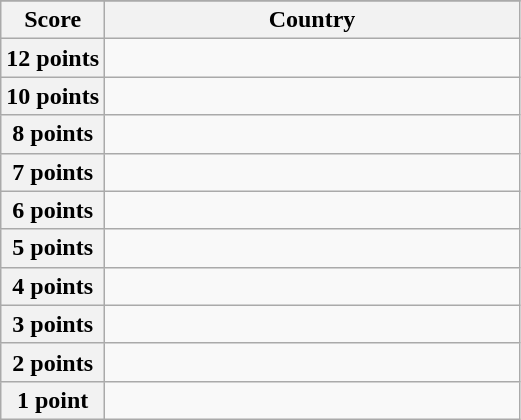<table class="wikitable">
<tr>
</tr>
<tr>
<th scope="col" width="20%">Score</th>
<th scope="col">Country</th>
</tr>
<tr>
<th scope="row">12 points</th>
<td></td>
</tr>
<tr>
<th scope="row">10 points</th>
<td></td>
</tr>
<tr>
<th scope="row">8 points</th>
<td></td>
</tr>
<tr>
<th scope="row">7 points</th>
<td></td>
</tr>
<tr>
<th scope="row">6 points</th>
<td></td>
</tr>
<tr>
<th scope="row">5 points</th>
<td></td>
</tr>
<tr>
<th scope="row">4 points</th>
<td></td>
</tr>
<tr>
<th scope="row">3 points</th>
<td></td>
</tr>
<tr>
<th scope="row">2 points</th>
<td></td>
</tr>
<tr>
<th scope="row">1 point</th>
<td></td>
</tr>
</table>
